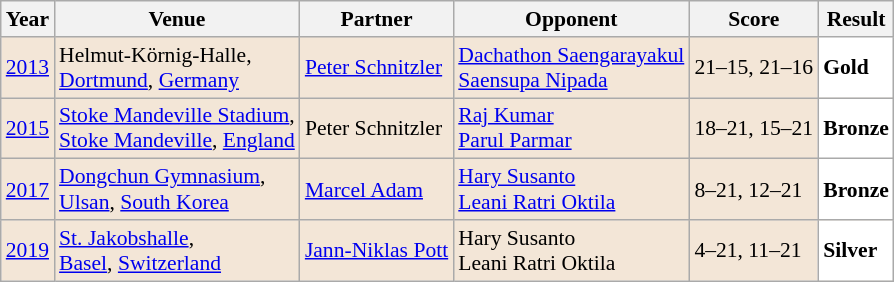<table class="sortable wikitable" style="font-size: 90%;">
<tr>
<th>Year</th>
<th>Venue</th>
<th>Partner</th>
<th>Opponent</th>
<th>Score</th>
<th>Result</th>
</tr>
<tr style="background:#F3E6D7">
<td align="center"><a href='#'>2013</a></td>
<td align="left">Helmut-Körnig-Halle,<br><a href='#'>Dortmund</a>, <a href='#'>Germany</a></td>
<td align="left"> <a href='#'>Peter Schnitzler</a></td>
<td align="left"> <a href='#'>Dachathon Saengarayakul</a> <br>  <a href='#'>Saensupa Nipada</a></td>
<td align="left">21–15, 21–16</td>
<td style="text-align:left; background:white"> <strong>Gold</strong></td>
</tr>
<tr style="background:#F3E6D7">
<td align="center"><a href='#'>2015</a></td>
<td align="left"><a href='#'>Stoke Mandeville Stadium</a>,<br><a href='#'>Stoke Mandeville</a>, <a href='#'>England</a></td>
<td align="left"> Peter Schnitzler</td>
<td align="left"> <a href='#'>Raj Kumar</a> <br>  <a href='#'>Parul Parmar</a></td>
<td align="left">18–21, 15–21</td>
<td style="text-align:left; background:white"> <strong>Bronze</strong></td>
</tr>
<tr style="background:#F3E6D7">
<td align="center"><a href='#'>2017</a></td>
<td align="left"><a href='#'>Dongchun Gymnasium</a>,<br><a href='#'>Ulsan</a>, <a href='#'>South Korea</a></td>
<td align="left"> <a href='#'>Marcel Adam</a></td>
<td align="left"> <a href='#'>Hary Susanto</a> <br>  <a href='#'>Leani Ratri Oktila</a></td>
<td align="left">8–21, 12–21</td>
<td style="text-align:left; background:white"> <strong>Bronze</strong></td>
</tr>
<tr style="background:#F3E6D7">
<td align="center"><a href='#'>2019</a></td>
<td align="left"><a href='#'>St. Jakobshalle</a>,<br><a href='#'>Basel</a>, <a href='#'>Switzerland</a></td>
<td align="left"> <a href='#'>Jann-Niklas Pott</a></td>
<td align="left"> Hary Susanto <br>  Leani Ratri Oktila</td>
<td align="left">4–21, 11–21</td>
<td style="text-align:left; background:white"> <strong>Silver</strong></td>
</tr>
</table>
